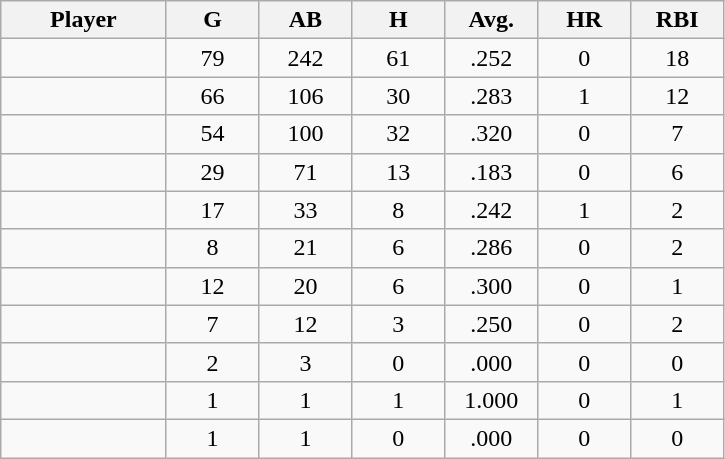<table class="wikitable sortable">
<tr>
<th bgcolor="#DDDDFF" width="16%">Player</th>
<th bgcolor="#DDDDFF" width="9%">G</th>
<th bgcolor="#DDDDFF" width="9%">AB</th>
<th bgcolor="#DDDDFF" width="9%">H</th>
<th bgcolor="#DDDDFF" width="9%">Avg.</th>
<th bgcolor="#DDDDFF" width="9%">HR</th>
<th bgcolor="#DDDDFF" width="9%">RBI</th>
</tr>
<tr align="center">
<td></td>
<td>79</td>
<td>242</td>
<td>61</td>
<td>.252</td>
<td>0</td>
<td>18</td>
</tr>
<tr align="center">
<td></td>
<td>66</td>
<td>106</td>
<td>30</td>
<td>.283</td>
<td>1</td>
<td>12</td>
</tr>
<tr align=center>
<td></td>
<td>54</td>
<td>100</td>
<td>32</td>
<td>.320</td>
<td>0</td>
<td>7</td>
</tr>
<tr align="center">
<td></td>
<td>29</td>
<td>71</td>
<td>13</td>
<td>.183</td>
<td>0</td>
<td>6</td>
</tr>
<tr align="center">
<td></td>
<td>17</td>
<td>33</td>
<td>8</td>
<td>.242</td>
<td>1</td>
<td>2</td>
</tr>
<tr align="center">
<td></td>
<td>8</td>
<td>21</td>
<td>6</td>
<td>.286</td>
<td>0</td>
<td>2</td>
</tr>
<tr align="center">
<td></td>
<td>12</td>
<td>20</td>
<td>6</td>
<td>.300</td>
<td>0</td>
<td>1</td>
</tr>
<tr align="center">
<td></td>
<td>7</td>
<td>12</td>
<td>3</td>
<td>.250</td>
<td>0</td>
<td>2</td>
</tr>
<tr align="center">
<td></td>
<td>2</td>
<td>3</td>
<td>0</td>
<td>.000</td>
<td>0</td>
<td>0</td>
</tr>
<tr align="center">
<td></td>
<td>1</td>
<td>1</td>
<td>1</td>
<td>1.000</td>
<td>0</td>
<td>1</td>
</tr>
<tr align="center">
<td></td>
<td>1</td>
<td>1</td>
<td>0</td>
<td>.000</td>
<td>0</td>
<td>0</td>
</tr>
</table>
